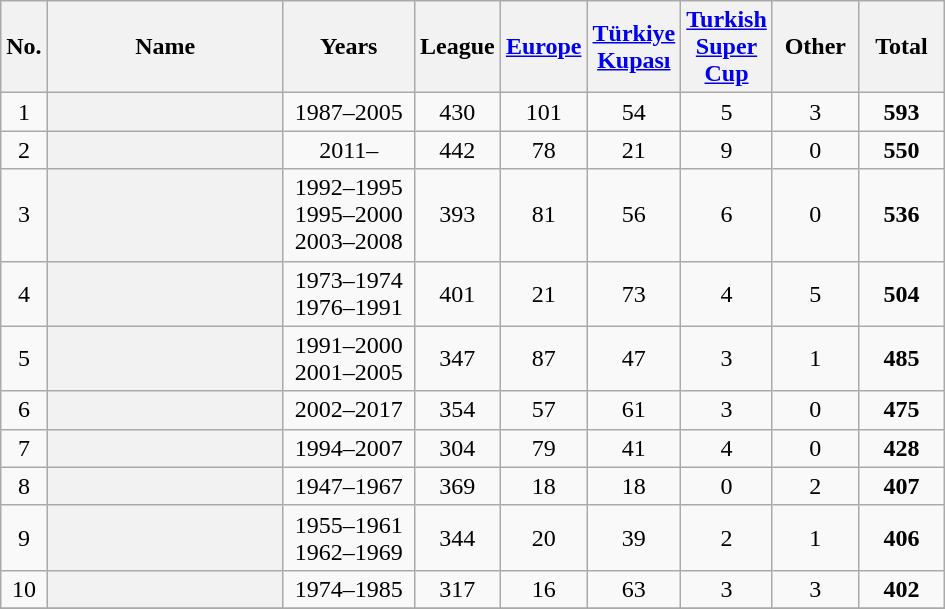<table class="wikitable plainrowheaders sortable" style="text-align: center;">
<tr>
<th scope=col>No.</th>
<th scope=col width="150px">Name</th>
<th scope=col width="80px">Years</th>
<th scope=col width="50px">League</th>
<th scope=col width="50px"><a href='#'>Europe</a></th>
<th scope=col width="50px"><a href='#'>Türkiye Kupası</a></th>
<th scope=col width="50px"><a href='#'>Turkish Super Cup</a></th>
<th scope=col width="50px">Other</th>
<th scope=col width="50px">Total</th>
</tr>
<tr>
<td>1</td>
<th scope=row> </th>
<td>1987–2005</td>
<td>430</td>
<td>101</td>
<td>54</td>
<td>5</td>
<td>3</td>
<td><strong>593</strong></td>
</tr>
<tr>
<td>2</td>
<th scope=row> <strong></strong></th>
<td>2011–</td>
<td>442</td>
<td>78</td>
<td>21</td>
<td>9</td>
<td>0</td>
<td><strong>550</strong></td>
</tr>
<tr>
<td>3</td>
<th scope=row> </th>
<td>1992–1995<br>1995–2000<br>2003–2008</td>
<td>393</td>
<td>81</td>
<td>56</td>
<td>6</td>
<td>0</td>
<td><strong>536</strong></td>
</tr>
<tr>
<td>4</td>
<th scope=row> </th>
<td>1973–1974<br>1976–1991</td>
<td>401</td>
<td>21</td>
<td>73</td>
<td>4</td>
<td>5</td>
<td><strong>504</strong></td>
</tr>
<tr>
<td>5</td>
<th scope=row> </th>
<td>1991–2000<br>2001–2005</td>
<td>347</td>
<td>87</td>
<td>47</td>
<td>3</td>
<td>1</td>
<td><strong>485</strong></td>
</tr>
<tr>
<td>6</td>
<th scope=row> </th>
<td>2002–2017</td>
<td>354</td>
<td>57</td>
<td>61</td>
<td>3</td>
<td>0</td>
<td><strong>475</strong></td>
</tr>
<tr>
<td>7</td>
<th scope=row> </th>
<td>1994–2007</td>
<td>304</td>
<td>79</td>
<td>41</td>
<td>4</td>
<td>0</td>
<td><strong>428</strong></td>
</tr>
<tr>
<td>8</td>
<th scope=row> </th>
<td>1947–1967</td>
<td>369</td>
<td>18</td>
<td>18</td>
<td>0</td>
<td>2</td>
<td><strong>407</strong></td>
</tr>
<tr>
<td>9</td>
<th scope=row> </th>
<td>1955–1961<br>1962–1969</td>
<td>344</td>
<td>20</td>
<td>39</td>
<td>2</td>
<td>1</td>
<td><strong>406</strong></td>
</tr>
<tr>
<td>10</td>
<th scope=row> </th>
<td>1974–1985</td>
<td>317</td>
<td>16</td>
<td>63</td>
<td>3</td>
<td>3</td>
<td><strong>402</strong></td>
</tr>
<tr>
</tr>
</table>
